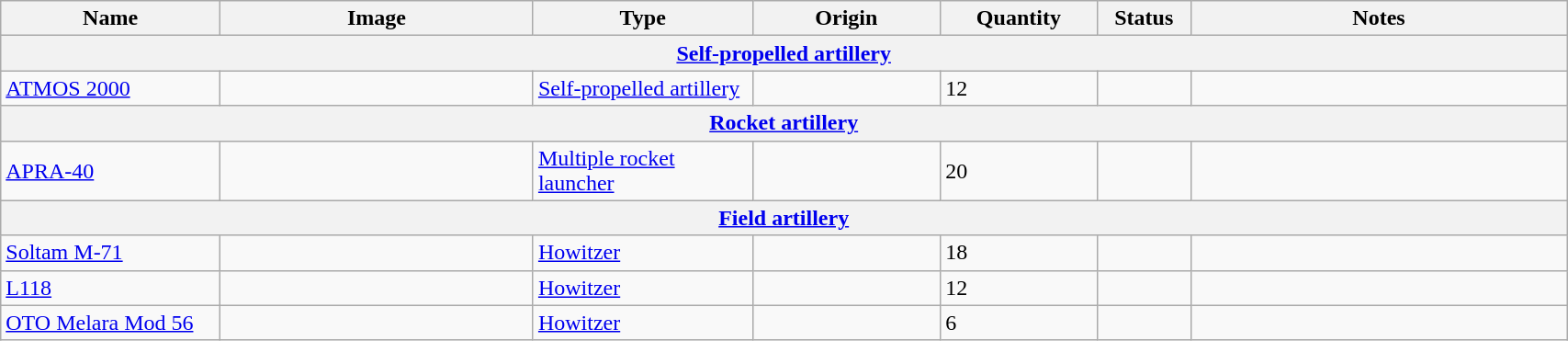<table class="wikitable" style="width:90%;">
<tr>
<th width=14%>Name</th>
<th width=20%>Image</th>
<th width=14%>Type</th>
<th width=12%>Origin</th>
<th width=10%>Quantity</th>
<th width=06%>Status</th>
<th width=24%>Notes</th>
</tr>
<tr>
<th colspan="7"><a href='#'>Self-propelled artillery</a></th>
</tr>
<tr>
<td><a href='#'>ATMOS 2000</a></td>
<td></td>
<td><a href='#'>Self-propelled artillery</a></td>
<td></td>
<td>12</td>
<td></td>
<td></td>
</tr>
<tr>
<th colspan="7"><a href='#'>Rocket artillery</a></th>
</tr>
<tr>
<td><a href='#'>APRA-40</a></td>
<td></td>
<td><a href='#'>Multiple rocket launcher</a></td>
<td><br></td>
<td>20</td>
<td></td>
<td></td>
</tr>
<tr>
<th colspan="7"><a href='#'>Field artillery</a></th>
</tr>
<tr>
<td><a href='#'>Soltam M-71</a></td>
<td></td>
<td><a href='#'>Howitzer</a></td>
<td></td>
<td>18</td>
<td></td>
<td></td>
</tr>
<tr>
<td><a href='#'>L118</a></td>
<td></td>
<td><a href='#'>Howitzer</a></td>
<td></td>
<td>12</td>
<td></td>
<td></td>
</tr>
<tr>
<td><a href='#'>OTO Melara Mod 56</a></td>
<td></td>
<td><a href='#'>Howitzer</a></td>
<td></td>
<td>6</td>
<td></td>
<td></td>
</tr>
</table>
